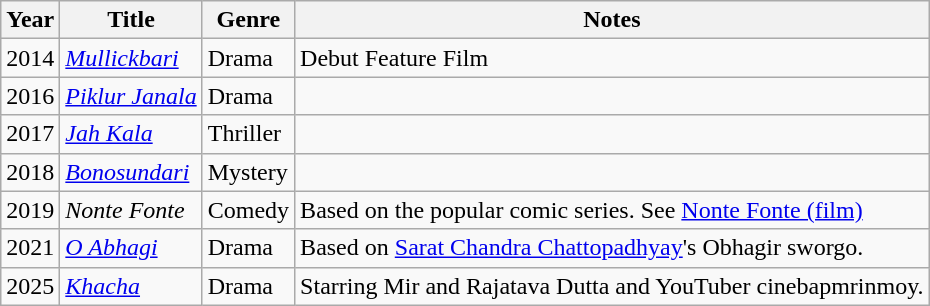<table class="wikitable">
<tr>
<th>Year</th>
<th>Title</th>
<th>Genre</th>
<th>Notes</th>
</tr>
<tr>
<td>2014</td>
<td><em><a href='#'>Mullickbari</a></em></td>
<td>Drama</td>
<td>Debut Feature Film</td>
</tr>
<tr>
<td>2016</td>
<td><em><a href='#'>Piklur Janala</a></em></td>
<td>Drama</td>
<td></td>
</tr>
<tr>
<td>2017</td>
<td><em><a href='#'>Jah Kala</a></em></td>
<td>Thriller</td>
<td></td>
</tr>
<tr>
<td>2018</td>
<td><em><a href='#'>Bonosundari</a></em></td>
<td>Mystery</td>
<td></td>
</tr>
<tr>
<td>2019</td>
<td><em>Nonte Fonte</em></td>
<td>Comedy</td>
<td>Based on the popular comic series. See <a href='#'>Nonte Fonte (film)</a></td>
</tr>
<tr>
<td>2021</td>
<td><em><a href='#'>O Abhagi</a></em></td>
<td>Drama</td>
<td>Based on <a href='#'>Sarat Chandra Chattopadhyay</a>'s Obhagir sworgo.</td>
</tr>
<tr>
<td>2025</td>
<td><em><a href='#'>Khacha</a></em></td>
<td>Drama</td>
<td>Starring Mir and Rajatava Dutta and YouTuber cinebapmrinmoy.</td>
</tr>
</table>
